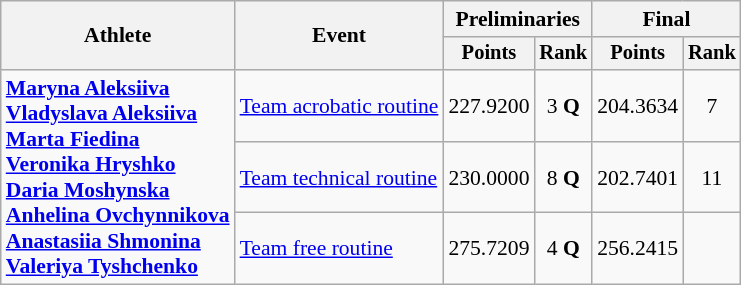<table class="wikitable" style="text-align:center; font-size:90%;">
<tr>
<th rowspan="2">Athlete</th>
<th rowspan="2">Event</th>
<th colspan="2">Preliminaries</th>
<th colspan="2">Final</th>
</tr>
<tr style="font-size:95%">
<th>Points</th>
<th>Rank</th>
<th>Points</th>
<th>Rank</th>
</tr>
<tr>
<td align=left rowspan=3><strong><a href='#'>Maryna Aleksiiva</a><br> <a href='#'>Vladyslava Aleksiiva</a><br> <a href='#'>Marta Fiedina</a><br> <a href='#'>Veronika Hryshko</a><br> <a href='#'>Daria Moshynska</a><br> <a href='#'>Anhelina Ovchynnikova</a><br> <a href='#'>Anastasiia Shmonina</a><br> <a href='#'>Valeriya Tyshchenko</a></strong></td>
<td align=left><a href='#'>Team acrobatic routine</a></td>
<td>227.9200</td>
<td>3 <strong>Q</strong></td>
<td>204.3634</td>
<td>7</td>
</tr>
<tr>
<td align=left><a href='#'>Team technical routine</a></td>
<td>230.0000</td>
<td>8 <strong>Q</strong></td>
<td>202.7401</td>
<td>11</td>
</tr>
<tr>
<td align=left><a href='#'>Team free routine</a></td>
<td>275.7209</td>
<td>4 <strong>Q</strong></td>
<td>256.2415</td>
<td></td>
</tr>
</table>
